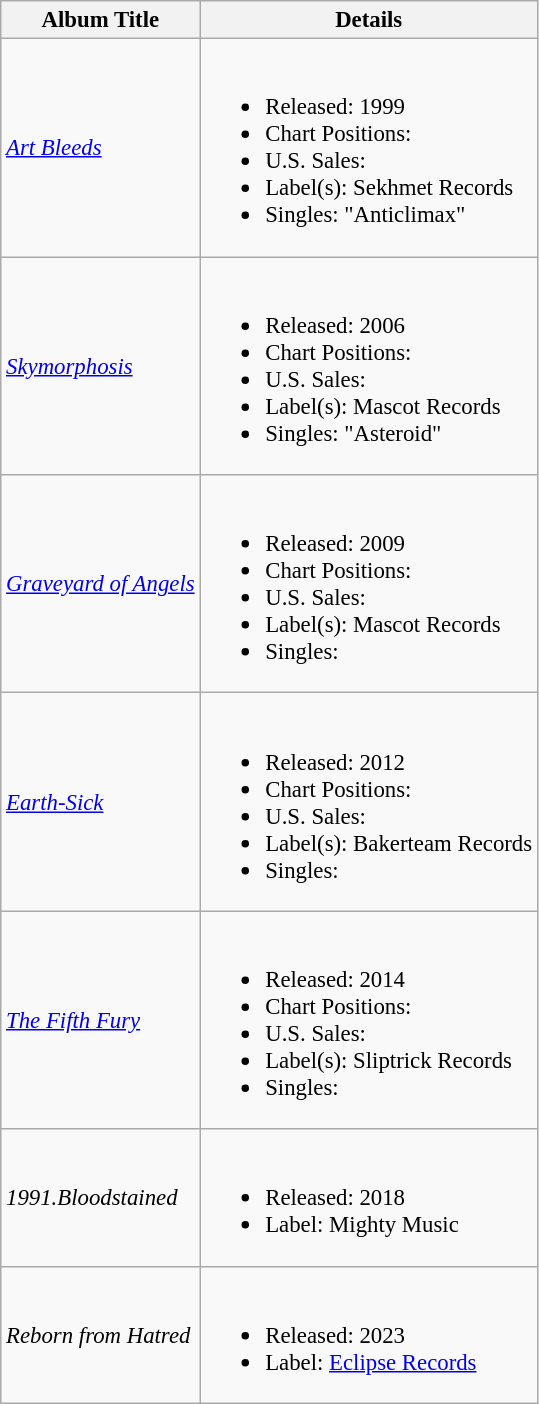<table class="wikitable" style="font-size:95%;">
<tr>
<th>Album Title</th>
<th>Details</th>
</tr>
<tr>
<td align="left"><em><a href='#'>Art Bleeds</a></em></td>
<td><br><ul><li>Released: 1999</li><li>Chart Positions:</li><li>U.S. Sales:</li><li>Label(s): Sekhmet Records</li><li>Singles: "Anticlimax"</li></ul></td>
</tr>
<tr>
<td align="left"><em><a href='#'>Skymorphosis</a></em></td>
<td><br><ul><li>Released: 2006</li><li>Chart Positions:</li><li>U.S. Sales:</li><li>Label(s): Mascot Records</li><li>Singles: "Asteroid"</li></ul></td>
</tr>
<tr>
<td align="left"><em><a href='#'>Graveyard of Angels</a></em></td>
<td><br><ul><li>Released: 2009</li><li>Chart Positions:</li><li>U.S. Sales:</li><li>Label(s): Mascot Records</li><li>Singles:</li></ul></td>
</tr>
<tr>
<td align="left"><em><a href='#'>Earth-Sick</a></em></td>
<td><br><ul><li>Released: 2012</li><li>Chart Positions:</li><li>U.S. Sales:</li><li>Label(s): Bakerteam Records</li><li>Singles:</li></ul></td>
</tr>
<tr>
<td align="left"><em><a href='#'>The Fifth Fury</a></em></td>
<td><br><ul><li>Released: 2014</li><li>Chart Positions:</li><li>U.S. Sales:</li><li>Label(s): Sliptrick Records</li><li>Singles:</li></ul></td>
</tr>
<tr>
<td align="left"><em>1991.Bloodstained</em></td>
<td><br><ul><li>Released: 2018</li><li>Label: Mighty Music</li></ul></td>
</tr>
<tr>
<td align="left"><em>Reborn from Hatred</em></td>
<td><br><ul><li>Released: 2023</li><li>Label: <a href='#'>Eclipse Records</a></li></ul></td>
</tr>
</table>
